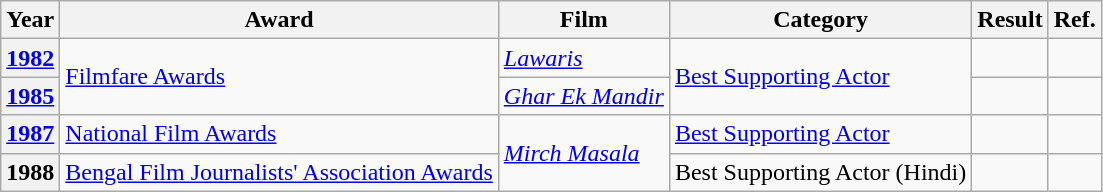<table class="wikitable">
<tr>
<th>Year</th>
<th>Award</th>
<th>Film</th>
<th>Category</th>
<th>Result</th>
<th>Ref.</th>
</tr>
<tr>
<th><a href='#'>1982</a></th>
<td rowspan="2"><a href='#'>Filmfare Awards</a></td>
<td><em><a href='#'>Lawaris</a></em></td>
<td rowspan="2"><a href='#'>Best Supporting Actor</a></td>
<td></td>
<td></td>
</tr>
<tr>
<th><a href='#'>1985</a></th>
<td><em><a href='#'>Ghar Ek Mandir</a></em></td>
<td></td>
<td></td>
</tr>
<tr>
<th><a href='#'>1987</a></th>
<td><a href='#'>National Film Awards</a></td>
<td rowspan="2"><em><a href='#'>Mirch Masala</a></em></td>
<td><a href='#'>Best Supporting Actor</a></td>
<td></td>
<td></td>
</tr>
<tr>
<th>1988</th>
<td><a href='#'>Bengal Film Journalists' Association Awards</a></td>
<td>Best Supporting Actor (Hindi)</td>
<td></td>
<td></td>
</tr>
</table>
